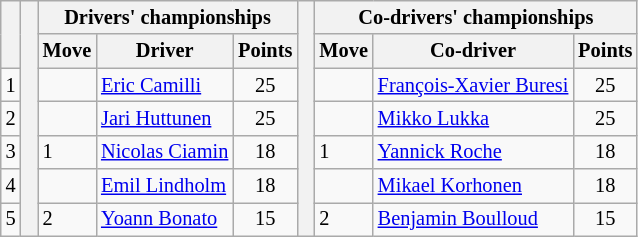<table class="wikitable" style="font-size:85%;">
<tr>
<th rowspan="2"></th>
<th rowspan="7" style="width:5px;"></th>
<th colspan="3">Drivers' championships</th>
<th rowspan="7" style="width:5px;"></th>
<th colspan="3">Co-drivers' championships</th>
</tr>
<tr>
<th>Move</th>
<th>Driver</th>
<th>Points</th>
<th>Move</th>
<th>Co-driver</th>
<th>Points</th>
</tr>
<tr>
<td align="center">1</td>
<td></td>
<td><a href='#'>Eric Camilli</a></td>
<td align="center">25</td>
<td></td>
<td nowrap><a href='#'>François-Xavier Buresi</a></td>
<td align="center">25</td>
</tr>
<tr>
<td align="center">2</td>
<td></td>
<td><a href='#'>Jari Huttunen</a></td>
<td align="center">25</td>
<td></td>
<td><a href='#'>Mikko Lukka</a></td>
<td align="center">25</td>
</tr>
<tr>
<td align="center">3</td>
<td> 1</td>
<td nowrap><a href='#'>Nicolas Ciamin</a></td>
<td align="center">18</td>
<td> 1</td>
<td><a href='#'>Yannick Roche</a></td>
<td align="center">18</td>
</tr>
<tr>
<td align="center">4</td>
<td></td>
<td><a href='#'>Emil Lindholm</a></td>
<td align="center">18</td>
<td></td>
<td><a href='#'>Mikael Korhonen</a></td>
<td align="center">18</td>
</tr>
<tr>
<td align="center">5</td>
<td> 2</td>
<td><a href='#'>Yoann Bonato</a></td>
<td align="center">15</td>
<td> 2</td>
<td><a href='#'>Benjamin Boulloud</a></td>
<td align="center">15</td>
</tr>
</table>
